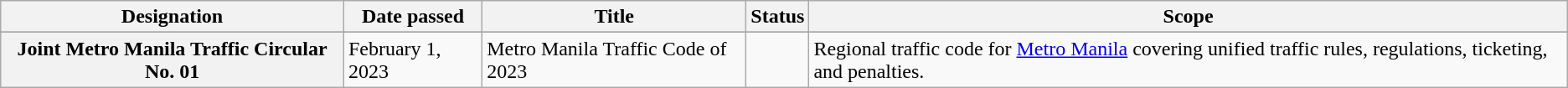<table class="wikitable sortable collapsible" style="min-width:50%;">
<tr>
<th>Designation</th>
<th data-sort-type="date">Date passed</th>
<th>Title</th>
<th>Status</th>
<th>Scope</th>
</tr>
<tr>
</tr>
<tr>
<th>Joint Metro Manila Traffic Circular No. 01</th>
<td>February 1, 2023</td>
<td>Metro Manila Traffic Code of 2023</td>
<td></td>
<td>Regional traffic code for <a href='#'>Metro Manila</a> covering unified traffic rules, regulations, ticketing, and penalties.</td>
</tr>
</table>
